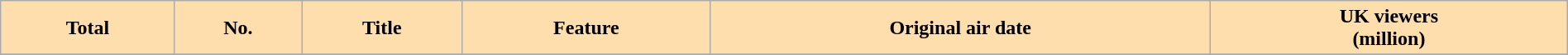<table class="wikitable plainrowheaders" style="width:100%;">
<tr>
<th scope="col" style="background:#FFDEAD;">Total</th>
<th scope="col" style="background:#FFDEAD;">No.</th>
<th scope="col" style="background:#FFDEAD;">Title</th>
<th scope="col" style="background:#FFDEAD;">Feature</th>
<th scope="col" style="background:#FFDEAD;">Original air date</th>
<th scope="col" style="background:#FFDEAD;">UK viewers<br>(million)</th>
</tr>
<tr>
</tr>
</table>
